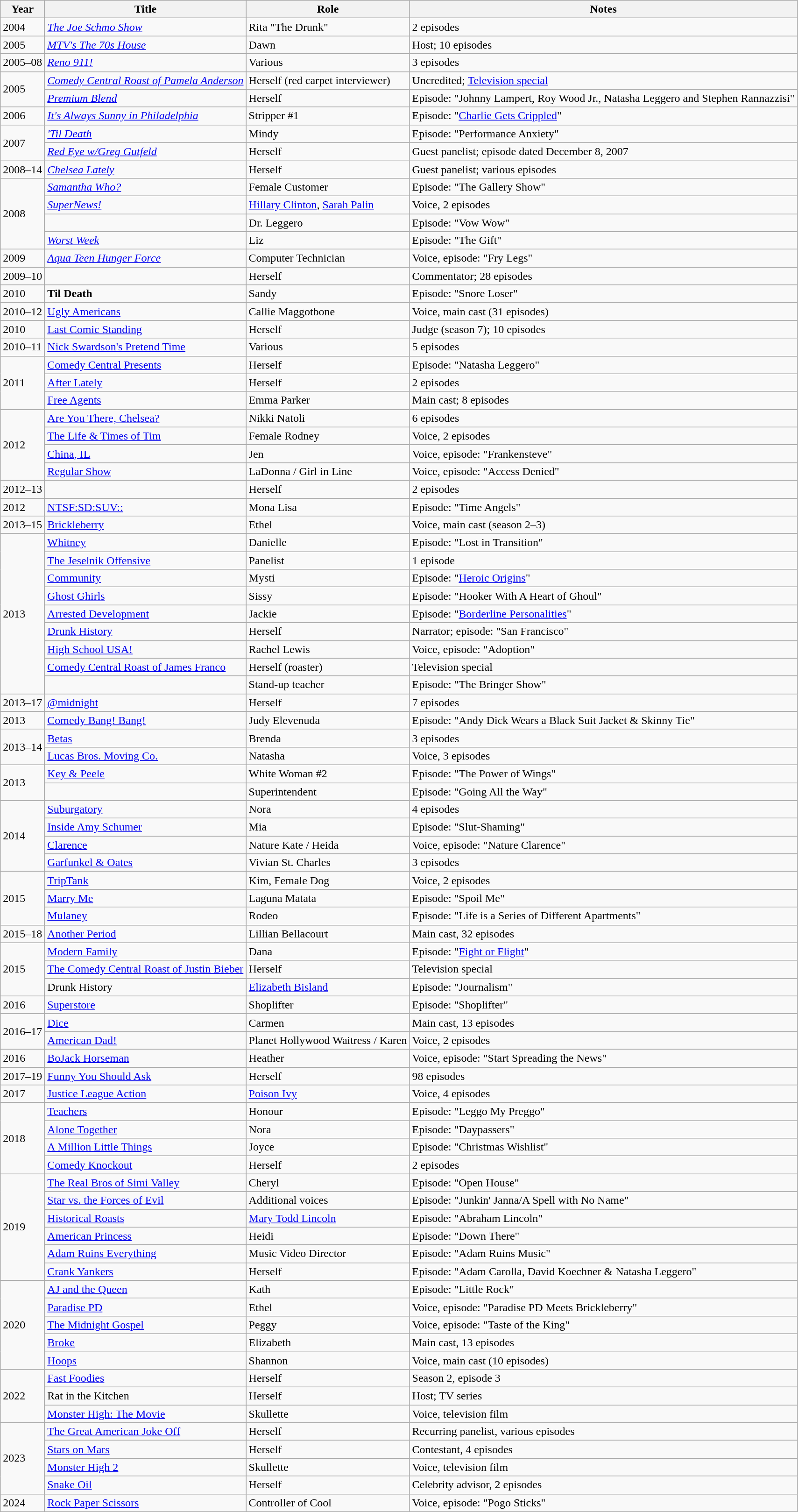<table class="wikitable sortable">
<tr>
<th>Year</th>
<th>Title</th>
<th>Role</th>
<th class="unsortable">Notes</th>
</tr>
<tr>
<td>2004</td>
<td data-sort-value="Joe Schmo Show, The"><em><a href='#'>The Joe Schmo Show</a></em></td>
<td>Rita "The Drunk"</td>
<td>2 episodes</td>
</tr>
<tr>
<td>2005</td>
<td><em><a href='#'>MTV's The 70s House</a></em></td>
<td>Dawn</td>
<td>Host; 10 episodes</td>
</tr>
<tr>
<td>2005–08</td>
<td><em><a href='#'>Reno 911!</a></em></td>
<td>Various</td>
<td>3 episodes</td>
</tr>
<tr>
<td rowspan=2>2005</td>
<td><em><a href='#'>Comedy Central Roast of Pamela Anderson</a></em></td>
<td>Herself (red carpet interviewer)</td>
<td>Uncredited; <a href='#'>Television special</a></td>
</tr>
<tr>
<td><em><a href='#'>Premium Blend</a></em></td>
<td>Herself</td>
<td>Episode: "Johnny Lampert, Roy Wood Jr., Natasha Leggero and Stephen Rannazzisi"</td>
</tr>
<tr>
<td>2006</td>
<td><em><a href='#'>It's Always Sunny in Philadelphia</a></em></td>
<td>Stripper #1</td>
<td>Episode: "<a href='#'>Charlie Gets Crippled</a>"</td>
</tr>
<tr>
<td rowspan=2>2007</td>
<td data-sort-value="Til Death, '"><em><a href='#'>'Til Death</a></em></td>
<td>Mindy</td>
<td>Episode: "Performance Anxiety"</td>
</tr>
<tr>
<td><em><a href='#'>Red Eye w/Greg Gutfeld</a></em></td>
<td>Herself</td>
<td>Guest panelist; episode dated December 8, 2007</td>
</tr>
<tr>
<td>2008–14</td>
<td><em><a href='#'>Chelsea Lately</a></em></td>
<td>Herself</td>
<td>Guest panelist; various episodes</td>
</tr>
<tr>
<td rowspan="4">2008</td>
<td><em><a href='#'>Samantha Who?</a></em></td>
<td>Female Customer</td>
<td>Episode: "The Gallery Show"</td>
</tr>
<tr>
<td><em><a href='#'>SuperNews!</a></em></td>
<td><a href='#'>Hillary Clinton</a>, <a href='#'>Sarah Palin</a></td>
<td>Voice, 2 episodes</td>
</tr>
<tr>
<td><em></em></td>
<td>Dr. Leggero</td>
<td>Episode: "Vow Wow"</td>
</tr>
<tr>
<td><em><a href='#'>Worst Week</a></em></td>
<td>Liz</td>
<td>Episode: "The Gift"</td>
</tr>
<tr>
<td>2009</td>
<td><em><a href='#'>Aqua Teen Hunger Force</a></em></td>
<td>Computer Technician</td>
<td>Voice, episode: "Fry Legs"</td>
</tr>
<tr>
<td>2009–10</td>
<td><em></em></td>
<td>Herself</td>
<td>Commentator; 28 episodes</td>
</tr>
<tr>
<td>2010</td>
<td data-sort-value="Til Death, '"><strong>Til Death<em></td>
<td>Sandy</td>
<td>Episode: "Snore Loser"</td>
</tr>
<tr>
<td>2010–12</td>
<td></em><a href='#'>Ugly Americans</a><em></td>
<td>Callie Maggotbone</td>
<td>Voice, main cast (31 episodes)</td>
</tr>
<tr>
<td>2010</td>
<td></em><a href='#'>Last Comic Standing</a><em></td>
<td>Herself</td>
<td>Judge (season 7); 10 episodes</td>
</tr>
<tr>
<td>2010–11</td>
<td></em><a href='#'>Nick Swardson's Pretend Time</a><em></td>
<td>Various</td>
<td>5 episodes</td>
</tr>
<tr>
<td rowspan=3>2011</td>
<td></em><a href='#'>Comedy Central Presents</a><em></td>
<td>Herself</td>
<td>Episode: "Natasha Leggero"</td>
</tr>
<tr>
<td></em><a href='#'>After Lately</a><em></td>
<td>Herself</td>
<td>2 episodes</td>
</tr>
<tr>
<td></em><a href='#'>Free Agents</a><em></td>
<td>Emma Parker</td>
<td>Main cast; 8 episodes</td>
</tr>
<tr>
<td rowspan=4>2012</td>
<td></em><a href='#'>Are You There, Chelsea?</a><em></td>
<td>Nikki Natoli</td>
<td>6 episodes</td>
</tr>
<tr>
<td data-sort-value="Life & Times of Tim, The"></em><a href='#'>The Life & Times of Tim</a><em></td>
<td>Female Rodney</td>
<td>Voice, 2 episodes</td>
</tr>
<tr>
<td></em><a href='#'>China, IL</a><em></td>
<td>Jen</td>
<td>Voice, episode: "Frankensteve"</td>
</tr>
<tr>
<td></em><a href='#'>Regular Show</a><em></td>
<td>LaDonna / Girl in Line</td>
<td>Voice, episode: "Access Denied"</td>
</tr>
<tr>
<td>2012–13</td>
<td></em><em></td>
<td>Herself</td>
<td>2 episodes</td>
</tr>
<tr>
<td>2012</td>
<td></em><a href='#'>NTSF:SD:SUV::</a><em></td>
<td>Mona Lisa</td>
<td>Episode: "Time Angels"</td>
</tr>
<tr>
<td>2013–15</td>
<td></em><a href='#'>Brickleberry</a><em></td>
<td>Ethel</td>
<td>Voice, main cast (season 2–3)</td>
</tr>
<tr>
<td rowspan=9>2013</td>
<td></em><a href='#'>Whitney</a><em></td>
<td>Danielle</td>
<td>Episode: "Lost in Transition"</td>
</tr>
<tr>
<td data-sort-value="Jeselnik Offensive, The"></em><a href='#'>The Jeselnik Offensive</a><em></td>
<td>Panelist</td>
<td>1 episode</td>
</tr>
<tr>
<td></em><a href='#'>Community</a><em></td>
<td>Mysti</td>
<td>Episode: "<a href='#'>Heroic Origins</a>"</td>
</tr>
<tr>
<td></em><a href='#'>Ghost Ghirls</a><em></td>
<td>Sissy</td>
<td>Episode: "Hooker With A Heart of Ghoul"</td>
</tr>
<tr>
<td></em><a href='#'>Arrested Development</a><em></td>
<td>Jackie</td>
<td>Episode: "<a href='#'>Borderline Personalities</a>"</td>
</tr>
<tr>
<td></em><a href='#'>Drunk History</a><em></td>
<td>Herself</td>
<td>Narrator; episode: "San Francisco"</td>
</tr>
<tr>
<td></em><a href='#'>High School USA!</a><em></td>
<td>Rachel Lewis</td>
<td>Voice, episode: "Adoption"</td>
</tr>
<tr>
<td></em><a href='#'>Comedy Central Roast of James Franco</a><em></td>
<td>Herself (roaster)</td>
<td>Television special</td>
</tr>
<tr>
<td></em><em></td>
<td>Stand-up teacher</td>
<td>Episode: "The Bringer Show"</td>
</tr>
<tr>
<td>2013–17</td>
<td></em><a href='#'>@midnight</a><em></td>
<td>Herself</td>
<td>7 episodes</td>
</tr>
<tr>
<td>2013</td>
<td></em><a href='#'>Comedy Bang! Bang!</a><em></td>
<td>Judy Elevenuda</td>
<td>Episode: "Andy Dick Wears a Black Suit Jacket & Skinny Tie"</td>
</tr>
<tr>
<td rowspan=2>2013–14</td>
<td></em><a href='#'>Betas</a><em></td>
<td>Brenda</td>
<td>3 episodes</td>
</tr>
<tr>
<td></em><a href='#'>Lucas Bros. Moving Co.</a><em></td>
<td>Natasha</td>
<td>Voice, 3 episodes</td>
</tr>
<tr>
<td rowspan=2>2013</td>
<td></em><a href='#'>Key & Peele</a><em></td>
<td>White Woman #2</td>
<td>Episode: "The Power of Wings"</td>
</tr>
<tr>
<td></em><em></td>
<td>Superintendent</td>
<td>Episode: "Going All the Way"</td>
</tr>
<tr>
<td rowspan=4>2014</td>
<td></em><a href='#'>Suburgatory</a><em></td>
<td>Nora</td>
<td>4 episodes</td>
</tr>
<tr>
<td></em><a href='#'>Inside Amy Schumer</a><em></td>
<td>Mia</td>
<td>Episode: "Slut-Shaming"</td>
</tr>
<tr>
<td></em><a href='#'>Clarence</a><em></td>
<td>Nature Kate / Heida</td>
<td>Voice, episode: "Nature Clarence"</td>
</tr>
<tr>
<td></em><a href='#'>Garfunkel & Oates</a><em></td>
<td>Vivian St. Charles</td>
<td>3 episodes</td>
</tr>
<tr>
<td rowspan="3">2015</td>
<td></em><a href='#'>TripTank</a><em></td>
<td>Kim, Female Dog</td>
<td>Voice, 2 episodes</td>
</tr>
<tr>
<td></em><a href='#'>Marry Me</a><em></td>
<td>Laguna Matata</td>
<td>Episode: "Spoil Me"</td>
</tr>
<tr>
<td></em><a href='#'>Mulaney</a><em></td>
<td>Rodeo</td>
<td>Episode: "Life is a Series of Different Apartments"</td>
</tr>
<tr>
<td>2015–18</td>
<td></em><a href='#'>Another Period</a><em></td>
<td>Lillian Bellacourt</td>
<td>Main cast, 32 episodes</td>
</tr>
<tr>
<td rowspan=3>2015</td>
<td></em><a href='#'>Modern Family</a><em></td>
<td>Dana</td>
<td>Episode: "<a href='#'>Fight or Flight</a>"</td>
</tr>
<tr>
<td data-sort-value="Comedy Central Roast of Justin Bieber, The"></em><a href='#'>The Comedy Central Roast of Justin Bieber</a><em></td>
<td>Herself</td>
<td>Television special</td>
</tr>
<tr>
<td></em>Drunk History<em></td>
<td><a href='#'>Elizabeth Bisland</a></td>
<td>Episode: "Journalism"</td>
</tr>
<tr>
<td>2016</td>
<td></em><a href='#'>Superstore</a><em></td>
<td>Shoplifter</td>
<td>Episode: "Shoplifter"</td>
</tr>
<tr>
<td rowspan=2>2016–17</td>
<td></em><a href='#'>Dice</a><em></td>
<td>Carmen</td>
<td>Main cast, 13 episodes</td>
</tr>
<tr>
<td></em><a href='#'>American Dad!</a><em></td>
<td>Planet Hollywood Waitress / Karen</td>
<td>Voice, 2 episodes</td>
</tr>
<tr>
<td>2016</td>
<td></em><a href='#'>BoJack Horseman</a><em></td>
<td>Heather</td>
<td>Voice, episode: "Start Spreading the News"</td>
</tr>
<tr>
<td>2017–19</td>
<td></em><a href='#'>Funny You Should Ask</a><em></td>
<td>Herself</td>
<td>98 episodes</td>
</tr>
<tr>
<td>2017</td>
<td></em><a href='#'>Justice League Action</a><em></td>
<td><a href='#'>Poison Ivy</a></td>
<td>Voice, 4 episodes</td>
</tr>
<tr>
<td rowspan=4>2018</td>
<td></em><a href='#'>Teachers</a><em></td>
<td>Honour</td>
<td>Episode: "Leggo My Preggo"</td>
</tr>
<tr>
<td></em><a href='#'>Alone Together</a><em></td>
<td>Nora</td>
<td>Episode: "Daypassers"</td>
</tr>
<tr>
<td data-sort-value="Million Little Things, A"></em><a href='#'>A Million Little Things</a><em></td>
<td>Joyce</td>
<td>Episode: "Christmas Wishlist"</td>
</tr>
<tr>
<td></em><a href='#'>Comedy Knockout</a><em></td>
<td>Herself</td>
<td>2 episodes</td>
</tr>
<tr>
<td rowspan=6>2019</td>
<td data-sort-value="Real Bros of Simi Valley, The"></em><a href='#'>The Real Bros of Simi Valley</a><em></td>
<td>Cheryl</td>
<td>Episode: "Open House"</td>
</tr>
<tr>
<td></em><a href='#'>Star vs. the Forces of Evil</a><em></td>
<td>Additional voices</td>
<td>Episode: "Junkin' Janna/A Spell with No Name"</td>
</tr>
<tr>
<td></em><a href='#'>Historical Roasts</a><em></td>
<td><a href='#'>Mary Todd Lincoln</a></td>
<td>Episode: "Abraham Lincoln"</td>
</tr>
<tr>
<td></em><a href='#'>American Princess</a><em></td>
<td>Heidi</td>
<td>Episode: "Down There"</td>
</tr>
<tr>
<td></em><a href='#'>Adam Ruins Everything</a><em></td>
<td>Music Video Director</td>
<td>Episode: "Adam Ruins Music"</td>
</tr>
<tr>
<td></em><a href='#'>Crank Yankers</a><em></td>
<td>Herself</td>
<td>Episode: "Adam Carolla, David Koechner & Natasha Leggero"</td>
</tr>
<tr>
<td rowspan=5>2020</td>
<td></em><a href='#'>AJ and the Queen</a><em></td>
<td>Kath</td>
<td>Episode: "Little Rock"</td>
</tr>
<tr>
<td></em><a href='#'>Paradise PD</a><em></td>
<td>Ethel</td>
<td>Voice, episode: "Paradise PD Meets Brickleberry"</td>
</tr>
<tr>
<td data-sort-value="Midnight Gospel, The"></em><a href='#'>The Midnight Gospel</a><em></td>
<td>Peggy</td>
<td>Voice, episode: "Taste of the King"</td>
</tr>
<tr>
<td></em><a href='#'>Broke</a><em></td>
<td>Elizabeth</td>
<td>Main cast, 13 episodes</td>
</tr>
<tr>
<td></em><a href='#'>Hoops</a><em></td>
<td>Shannon</td>
<td>Voice, main cast (10 episodes)</td>
</tr>
<tr>
<td rowspan="3">2022</td>
<td></em><a href='#'>Fast Foodies</a><em></td>
<td>Herself</td>
<td>Season 2, episode 3</td>
</tr>
<tr>
<td></em>Rat in the Kitchen<em></td>
<td>Herself</td>
<td>Host; TV series</td>
</tr>
<tr>
<td></em><a href='#'>Monster High: The Movie</a><em></td>
<td>Skullette</td>
<td>Voice, television film</td>
</tr>
<tr>
<td rowspan="4">2023</td>
<td data-sort-value="Great American Joke Off, The"></em><a href='#'>The Great American Joke Off</a><em></td>
<td>Herself</td>
<td>Recurring panelist, various episodes</td>
</tr>
<tr>
<td></em><a href='#'>Stars on Mars</a><em></td>
<td>Herself</td>
<td>Contestant, 4 episodes</td>
</tr>
<tr>
<td></em><a href='#'>Monster High 2</a><em></td>
<td>Skullette</td>
<td>Voice, television film</td>
</tr>
<tr>
<td></em><a href='#'>Snake Oil</a><em></td>
<td>Herself</td>
<td>Celebrity advisor, 2 episodes</td>
</tr>
<tr>
<td>2024</td>
<td><a href='#'></em>Rock Paper Scissors<em></a></td>
<td>Controller of Cool</td>
<td>Voice, episode: "Pogo Sticks"</td>
</tr>
</table>
